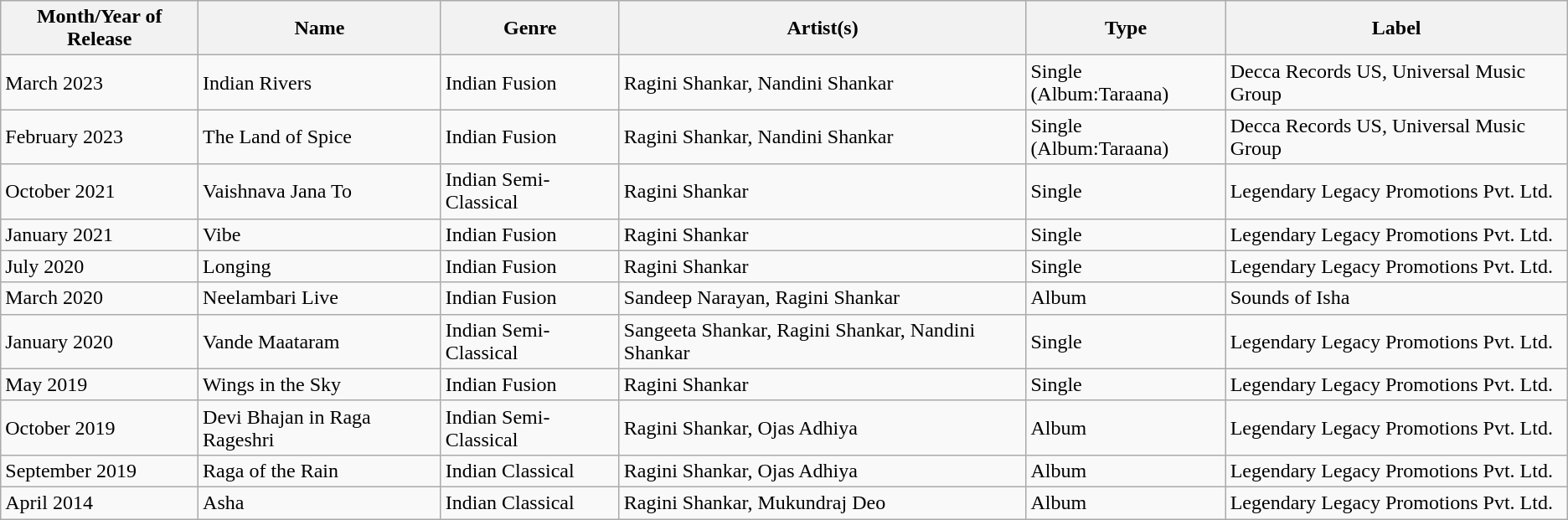<table class="wikitable">
<tr>
<th>Month/Year of Release</th>
<th>Name</th>
<th>Genre</th>
<th>Artist(s)</th>
<th>Type</th>
<th>Label</th>
</tr>
<tr>
<td>March 2023</td>
<td>Indian Rivers</td>
<td>Indian Fusion</td>
<td>Ragini Shankar, Nandini Shankar</td>
<td>Single (Album:Taraana)</td>
<td>Decca Records US, Universal Music Group</td>
</tr>
<tr>
<td>February 2023</td>
<td>The Land of Spice</td>
<td>Indian Fusion</td>
<td>Ragini Shankar, Nandini Shankar</td>
<td>Single (Album:Taraana)</td>
<td>Decca Records US, Universal Music Group</td>
</tr>
<tr>
<td>October 2021</td>
<td>Vaishnava Jana To</td>
<td>Indian Semi-Classical</td>
<td>Ragini Shankar</td>
<td>Single</td>
<td>Legendary Legacy Promotions Pvt. Ltd.</td>
</tr>
<tr>
<td>January 2021</td>
<td>Vibe</td>
<td>Indian Fusion</td>
<td>Ragini Shankar</td>
<td>Single</td>
<td>Legendary Legacy Promotions Pvt. Ltd.</td>
</tr>
<tr>
<td>July 2020</td>
<td>Longing</td>
<td>Indian Fusion</td>
<td>Ragini Shankar</td>
<td>Single</td>
<td>Legendary Legacy Promotions Pvt. Ltd.</td>
</tr>
<tr>
<td>March 2020</td>
<td>Neelambari Live</td>
<td>Indian Fusion</td>
<td>Sandeep Narayan, Ragini Shankar</td>
<td>Album</td>
<td>Sounds of Isha</td>
</tr>
<tr>
<td>January 2020</td>
<td>Vande Maataram</td>
<td>Indian Semi-Classical</td>
<td>Sangeeta Shankar, Ragini Shankar, Nandini Shankar</td>
<td>Single</td>
<td>Legendary Legacy Promotions Pvt. Ltd.</td>
</tr>
<tr>
<td>May 2019</td>
<td>Wings in the Sky</td>
<td>Indian Fusion</td>
<td>Ragini Shankar</td>
<td>Single</td>
<td>Legendary Legacy Promotions Pvt. Ltd.</td>
</tr>
<tr>
<td>October 2019</td>
<td>Devi Bhajan in Raga Rageshri</td>
<td>Indian Semi-Classical</td>
<td>Ragini Shankar, Ojas Adhiya</td>
<td>Album</td>
<td>Legendary Legacy Promotions Pvt. Ltd.</td>
</tr>
<tr>
<td>September 2019</td>
<td>Raga of the Rain</td>
<td>Indian Classical</td>
<td>Ragini Shankar, Ojas Adhiya</td>
<td>Album</td>
<td>Legendary Legacy Promotions Pvt. Ltd.</td>
</tr>
<tr>
<td>April 2014</td>
<td>Asha</td>
<td>Indian Classical</td>
<td>Ragini Shankar, Mukundraj Deo</td>
<td>Album</td>
<td>Legendary Legacy Promotions Pvt. Ltd.</td>
</tr>
</table>
